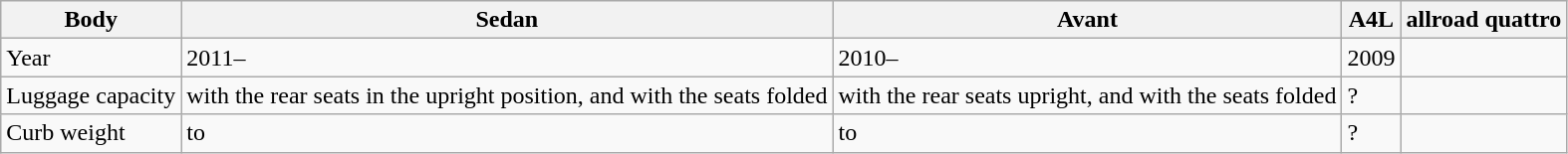<table class="wikitable">
<tr>
<th>Body</th>
<th>Sedan</th>
<th>Avant</th>
<th>A4L</th>
<th>allroad quattro</th>
</tr>
<tr>
<td>Year</td>
<td>2011–</td>
<td>2010–</td>
<td>2009</td>
<td></td>
</tr>
<tr>
<td>Luggage capacity</td>
<td> with the rear seats in the upright position, and  with the seats folded</td>
<td> with the rear seats upright, and  with the seats folded</td>
<td>?</td>
<td></td>
</tr>
<tr>
<td>Curb weight</td>
<td> to </td>
<td> to </td>
<td>?</td>
<td></td>
</tr>
</table>
